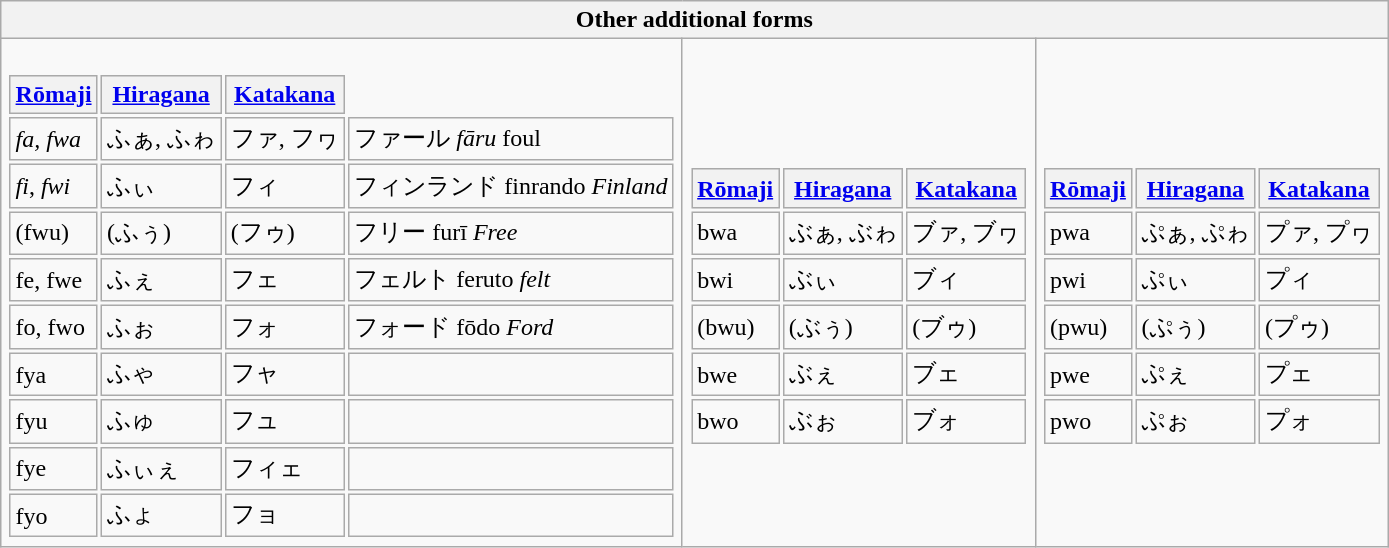<table class="wikitable">
<tr>
<th colspan="3">Other additional forms</th>
</tr>
<tr>
<td><br><table align="center" style="background: transparent">
<tr>
<th><a href='#'>Rōmaji</a></th>
<th><a href='#'>Hiragana</a></th>
<th><a href='#'>Katakana</a></th>
</tr>
<tr>
<td><em>fa, fwa</em></td>
<td>ふぁ, ふゎ</td>
<td>ファ, フヮ</td>
<td>ファール <em>fāru</em> foul</td>
</tr>
<tr>
<td><em>fi</em>, <em>fwi</td>
<td>ふぃ</td>
<td>フィ</td>
<td>フィンランド </em>finrando<em> Finland</td>
</tr>
<tr>
<td></em>(fwu)<em></td>
<td>(ふぅ)</td>
<td>(フゥ)</td>
<td>フリー </em>furī<em> Free</td>
</tr>
<tr>
<td></em>fe, fwe<em></td>
<td>ふぇ</td>
<td>フェ</td>
<td>フェルト </em>feruto<em> felt</td>
</tr>
<tr>
<td></em>fo, fwo<em></td>
<td>ふぉ</td>
<td>フォ</td>
<td>フォード </em>fōdo<em> Ford</td>
</tr>
<tr>
<td></em>fya<em></td>
<td>ふゃ</td>
<td>フャ</td>
<td></td>
</tr>
<tr>
<td></em>fyu<em></td>
<td>ふゅ</td>
<td>フュ</td>
<td></td>
</tr>
<tr>
<td></em>fye<em></td>
<td>ふぃぇ</td>
<td>フィェ</td>
<td></td>
</tr>
<tr>
<td></em>fyo<em></td>
<td>ふょ</td>
<td>フョ</td>
<td></td>
</tr>
</table>
</td>
<td><br><table align="center" style="background: transparent">
<tr>
<th><a href='#'>Rōmaji</a></th>
<th><a href='#'>Hiragana</a></th>
<th><a href='#'>Katakana</a></th>
</tr>
<tr>
<td></em>bwa<em></td>
<td>ぶぁ, ぶゎ</td>
<td>ブァ, ブヮ</td>
</tr>
<tr>
<td></em>bwi<em></td>
<td>ぶぃ</td>
<td>ブィ</td>
</tr>
<tr>
<td></em>(bwu)<em></td>
<td>(ぶぅ)</td>
<td>(ブゥ)</td>
</tr>
<tr>
<td></em>bwe<em></td>
<td>ぶぇ</td>
<td>ブェ</td>
</tr>
<tr>
<td></em>bwo<em></td>
<td>ぶぉ</td>
<td>ブォ</td>
</tr>
</table>
</td>
<td><br><table align="center" style="background: transparent">
<tr>
<th><a href='#'>Rōmaji</a></th>
<th><a href='#'>Hiragana</a></th>
<th><a href='#'>Katakana</a></th>
</tr>
<tr>
<td></em>pwa<em></td>
<td>ぷぁ, ぷゎ</td>
<td>プァ, プヮ</td>
</tr>
<tr>
<td></em>pwi<em></td>
<td>ぷぃ</td>
<td>プィ</td>
</tr>
<tr>
<td></em>(pwu)<em></td>
<td>(ぷぅ)</td>
<td>(プゥ)</td>
</tr>
<tr>
<td></em>pwe<em></td>
<td>ぷぇ</td>
<td>プェ</td>
</tr>
<tr>
<td></em>pwo<em></td>
<td>ぷぉ</td>
<td>プォ</td>
</tr>
</table>
</td>
</tr>
</table>
